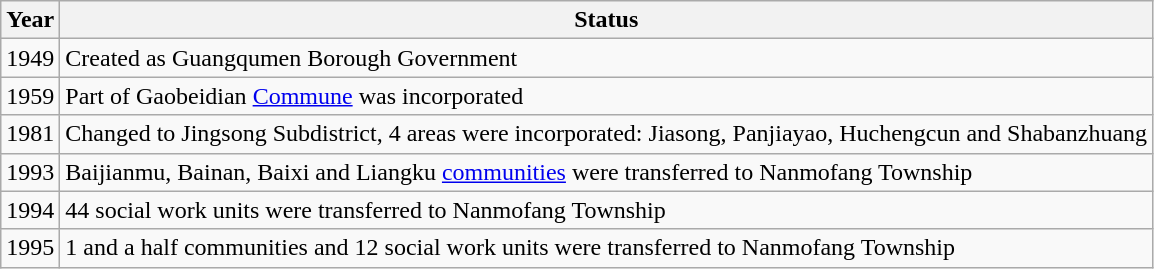<table class="wikitable">
<tr>
<th>Year</th>
<th>Status</th>
</tr>
<tr>
<td>1949</td>
<td>Created as Guangqumen Borough Government</td>
</tr>
<tr>
<td>1959</td>
<td>Part of Gaobeidian <a href='#'>Commune</a> was incorporated</td>
</tr>
<tr>
<td>1981</td>
<td>Changed to Jingsong Subdistrict, 4 areas were incorporated: Jiasong, Panjiayao, Huchengcun and Shabanzhuang</td>
</tr>
<tr>
<td>1993</td>
<td>Baijianmu, Bainan, Baixi and Liangku <a href='#'>communities</a> were transferred to Nanmofang Township</td>
</tr>
<tr>
<td>1994</td>
<td>44 social work units were transferred to Nanmofang Township</td>
</tr>
<tr>
<td>1995</td>
<td>1 and a half communities and 12 social work units were transferred to Nanmofang Township</td>
</tr>
</table>
